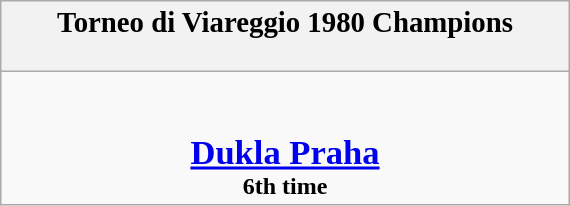<table class="wikitable" style="margin: 0 auto; width: 30%;">
<tr>
<th><big>Torneo di Viareggio 1980 Champions</big><br><br></th>
</tr>
<tr>
<td align=center><br><br><big><big><strong><a href='#'>Dukla Praha</a></strong><br></big></big><strong>6th time</strong></td>
</tr>
</table>
